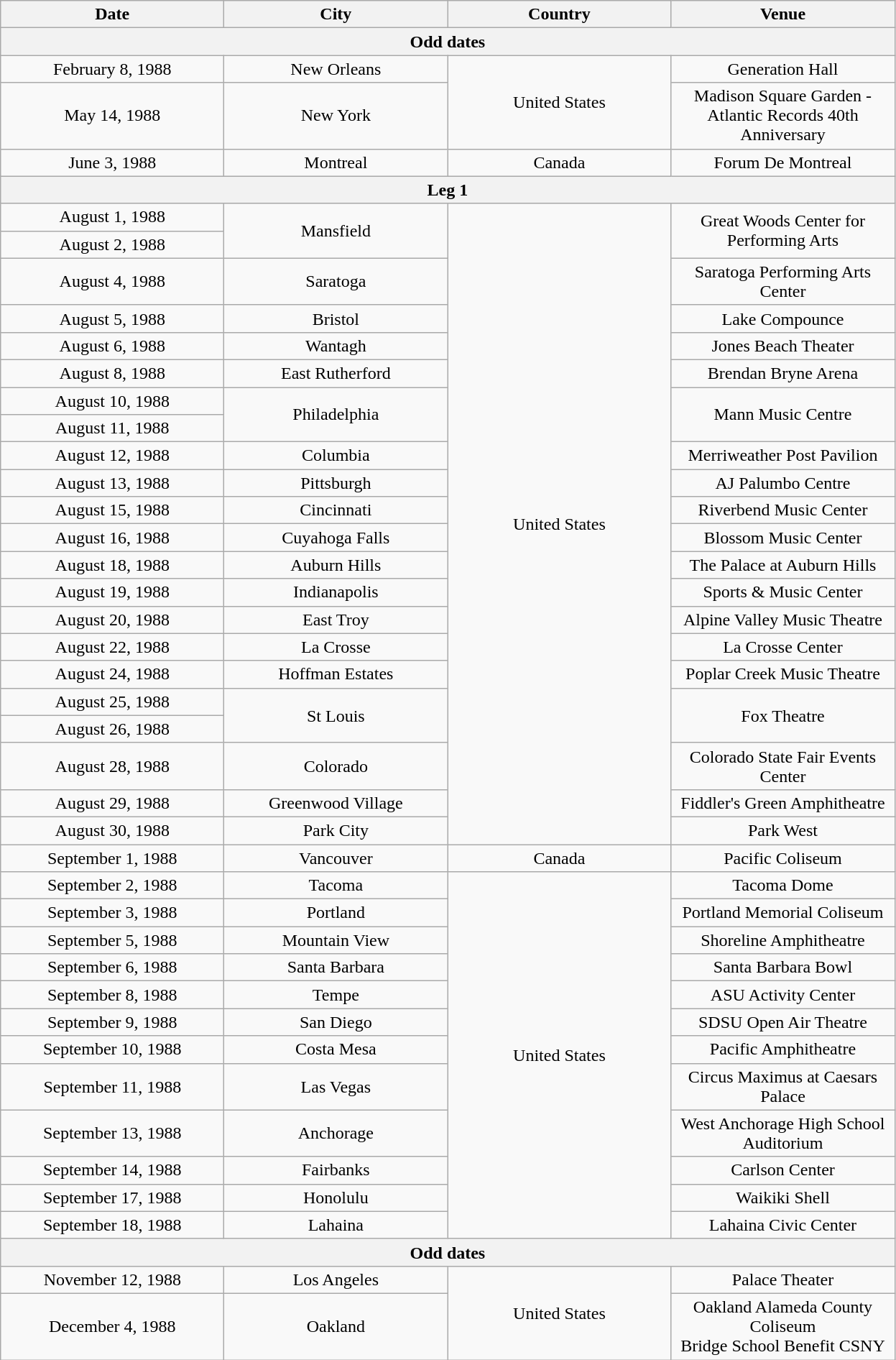<table class="wikitable"style="text-align:center;">
<tr>
<th width="200">Date</th>
<th width="200">City</th>
<th width="200">Country</th>
<th width="200">Venue</th>
</tr>
<tr>
<th colspan="4">Odd dates</th>
</tr>
<tr>
<td>February 8, 1988</td>
<td>New Orleans</td>
<td rowspan="2">United States</td>
<td>Generation Hall</td>
</tr>
<tr>
<td>May 14, 1988</td>
<td>New York</td>
<td>Madison Square Garden -<br>Atlantic Records 40th Anniversary</td>
</tr>
<tr>
<td>June 3, 1988</td>
<td>Montreal</td>
<td>Canada</td>
<td>Forum De Montreal</td>
</tr>
<tr>
<th colspan="4">Leg 1</th>
</tr>
<tr>
<td>August 1, 1988</td>
<td rowspan="2">Mansfield</td>
<td rowspan="22">United States</td>
<td rowspan="2">Great Woods Center for Performing Arts</td>
</tr>
<tr>
<td>August 2, 1988</td>
</tr>
<tr>
<td>August 4, 1988</td>
<td>Saratoga</td>
<td>Saratoga Performing Arts Center</td>
</tr>
<tr>
<td>August 5, 1988</td>
<td>Bristol</td>
<td>Lake Compounce</td>
</tr>
<tr>
<td>August 6, 1988</td>
<td>Wantagh</td>
<td>Jones Beach Theater</td>
</tr>
<tr>
<td>August 8, 1988</td>
<td>East Rutherford</td>
<td>Brendan Bryne Arena</td>
</tr>
<tr>
<td>August 10, 1988</td>
<td rowspan="2">Philadelphia</td>
<td rowspan="2">Mann Music Centre</td>
</tr>
<tr>
<td>August 11, 1988</td>
</tr>
<tr>
<td>August 12, 1988</td>
<td>Columbia</td>
<td>Merriweather Post Pavilion</td>
</tr>
<tr>
<td>August 13, 1988</td>
<td>Pittsburgh</td>
<td>AJ Palumbo Centre</td>
</tr>
<tr>
<td>August 15, 1988</td>
<td>Cincinnati</td>
<td>Riverbend Music Center</td>
</tr>
<tr>
<td>August 16, 1988</td>
<td>Cuyahoga Falls</td>
<td>Blossom Music Center</td>
</tr>
<tr>
<td>August 18, 1988</td>
<td>Auburn Hills</td>
<td>The Palace at Auburn Hills</td>
</tr>
<tr>
<td>August 19, 1988</td>
<td>Indianapolis</td>
<td>Sports & Music Center</td>
</tr>
<tr>
<td>August 20, 1988</td>
<td>East Troy</td>
<td>Alpine Valley Music Theatre</td>
</tr>
<tr>
<td>August 22, 1988</td>
<td>La Crosse</td>
<td>La Crosse Center</td>
</tr>
<tr>
<td>August 24, 1988</td>
<td>Hoffman Estates</td>
<td>Poplar Creek Music Theatre</td>
</tr>
<tr>
<td>August 25, 1988</td>
<td rowspan="2">St Louis</td>
<td rowspan="2">Fox Theatre</td>
</tr>
<tr>
<td>August 26, 1988</td>
</tr>
<tr>
<td>August 28, 1988</td>
<td>Colorado</td>
<td>Colorado State Fair Events Center</td>
</tr>
<tr>
<td>August 29, 1988</td>
<td>Greenwood Village</td>
<td>Fiddler's Green Amphitheatre</td>
</tr>
<tr>
<td>August 30, 1988</td>
<td>Park City</td>
<td>Park West</td>
</tr>
<tr>
<td>September 1, 1988</td>
<td>Vancouver</td>
<td>Canada</td>
<td>Pacific Coliseum</td>
</tr>
<tr>
<td>September 2, 1988</td>
<td>Tacoma</td>
<td rowspan="12">United States</td>
<td>Tacoma Dome</td>
</tr>
<tr>
<td>September 3, 1988</td>
<td>Portland</td>
<td>Portland Memorial Coliseum</td>
</tr>
<tr>
<td>September 5, 1988</td>
<td>Mountain View</td>
<td>Shoreline Amphitheatre</td>
</tr>
<tr>
<td>September 6, 1988</td>
<td>Santa Barbara</td>
<td>Santa Barbara Bowl</td>
</tr>
<tr>
<td>September 8, 1988</td>
<td>Tempe</td>
<td>ASU Activity Center</td>
</tr>
<tr>
<td>September 9, 1988</td>
<td>San Diego</td>
<td>SDSU Open Air Theatre</td>
</tr>
<tr>
<td>September 10, 1988</td>
<td>Costa Mesa</td>
<td>Pacific Amphitheatre</td>
</tr>
<tr>
<td>September 11, 1988</td>
<td>Las Vegas</td>
<td>Circus Maximus at Caesars Palace</td>
</tr>
<tr>
<td>September 13, 1988</td>
<td>Anchorage</td>
<td>West Anchorage High School Auditorium</td>
</tr>
<tr>
<td>September 14, 1988</td>
<td>Fairbanks</td>
<td>Carlson Center</td>
</tr>
<tr>
<td>September 17, 1988</td>
<td>Honolulu</td>
<td>Waikiki Shell</td>
</tr>
<tr>
<td>September 18, 1988</td>
<td>Lahaina</td>
<td>Lahaina Civic Center</td>
</tr>
<tr>
<th colspan="4">Odd dates</th>
</tr>
<tr>
<td>November 12, 1988</td>
<td>Los Angeles</td>
<td rowspan="2">United States</td>
<td>Palace Theater</td>
</tr>
<tr>
<td>December 4, 1988</td>
<td>Oakland</td>
<td>Oakland Alameda County Coliseum<br>Bridge School Benefit CSNY</td>
</tr>
</table>
